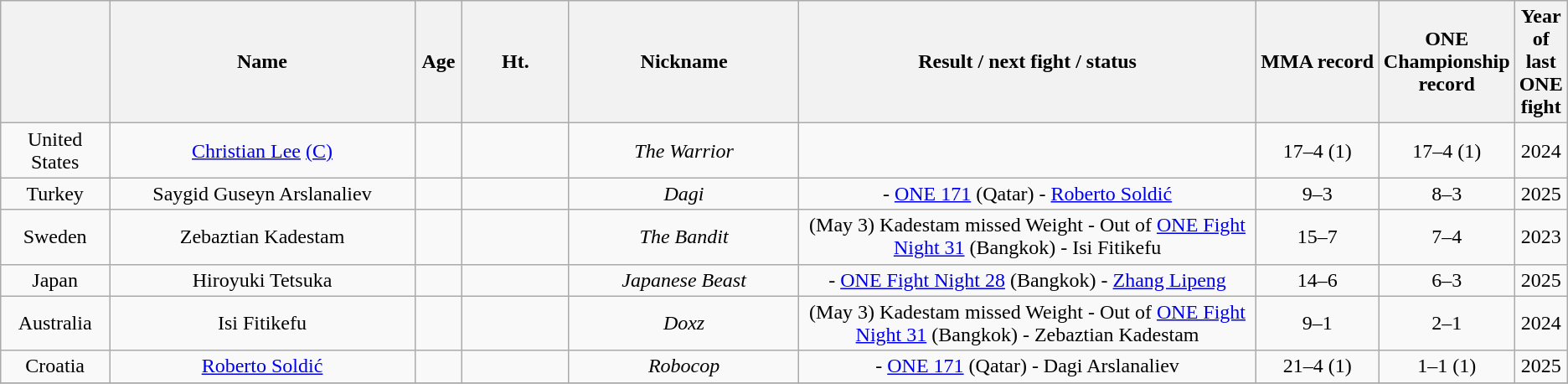<table class="wikitable sortable" style="text-align:center">
<tr>
<th width=7%></th>
<th width=20%>Name</th>
<th width=3%>Age</th>
<th width=7%>Ht.</th>
<th width=15%>Nickname</th>
<th width=30%>Result / next fight / status</th>
<th width=8%>MMA record</th>
<th width=8%>ONE Championship record</th>
<th width=8%>Year of last ONE fight</th>
</tr>
<tr style="display:none;">
<td>!a</td>
<td>!a</td>
<td>!a</td>
<td>-9999</td>
</tr>
<tr>
<td><span>United States</span></td>
<td><a href='#'>Christian Lee</a> <a href='#'>(C)</a></td>
<td></td>
<td></td>
<td><em>The Warrior</em></td>
<td></td>
<td>17–4 (1)</td>
<td>17–4 (1)</td>
<td>2024</td>
</tr>
<tr>
<td><span>Turkey</span></td>
<td>Saygid Guseyn Arslanaliev</td>
<td></td>
<td></td>
<td><em>Dagi</em></td>
<td> - <a href='#'>ONE 171</a> (Qatar) - <a href='#'>Roberto Soldić</a></td>
<td>9–3</td>
<td>8–3</td>
<td>2025</td>
</tr>
<tr>
<td><span>Sweden</span></td>
<td>Zebaztian Kadestam</td>
<td></td>
<td></td>
<td><em>The Bandit</em></td>
<td>(May 3) Kadestam missed Weight - Out of <a href='#'>ONE Fight Night 31</a> (Bangkok) - Isi Fitikefu</td>
<td>15–7</td>
<td>7–4</td>
<td>2023</td>
</tr>
<tr>
<td><span>Japan</span></td>
<td>Hiroyuki Tetsuka</td>
<td></td>
<td></td>
<td><em>Japanese Beast</em></td>
<td> - <a href='#'>ONE Fight Night 28</a> (Bangkok) - <a href='#'>Zhang Lipeng</a></td>
<td>14–6</td>
<td>6–3</td>
<td>2025</td>
</tr>
<tr>
<td><span>Australia</span></td>
<td>Isi Fitikefu</td>
<td></td>
<td></td>
<td><em>Doxz</em></td>
<td>(May 3) Kadestam missed Weight - Out of <a href='#'>ONE Fight Night 31</a> (Bangkok) - Zebaztian Kadestam</td>
<td>9–1</td>
<td>2–1</td>
<td>2024</td>
</tr>
<tr>
<td><span>Croatia</span></td>
<td><a href='#'>Roberto Soldić</a></td>
<td></td>
<td></td>
<td><em>Robocop</em></td>
<td> - <a href='#'>ONE 171</a> (Qatar) - Dagi Arslanaliev</td>
<td>21–4 (1)</td>
<td>1–1 (1)</td>
<td>2025</td>
</tr>
<tr>
</tr>
</table>
